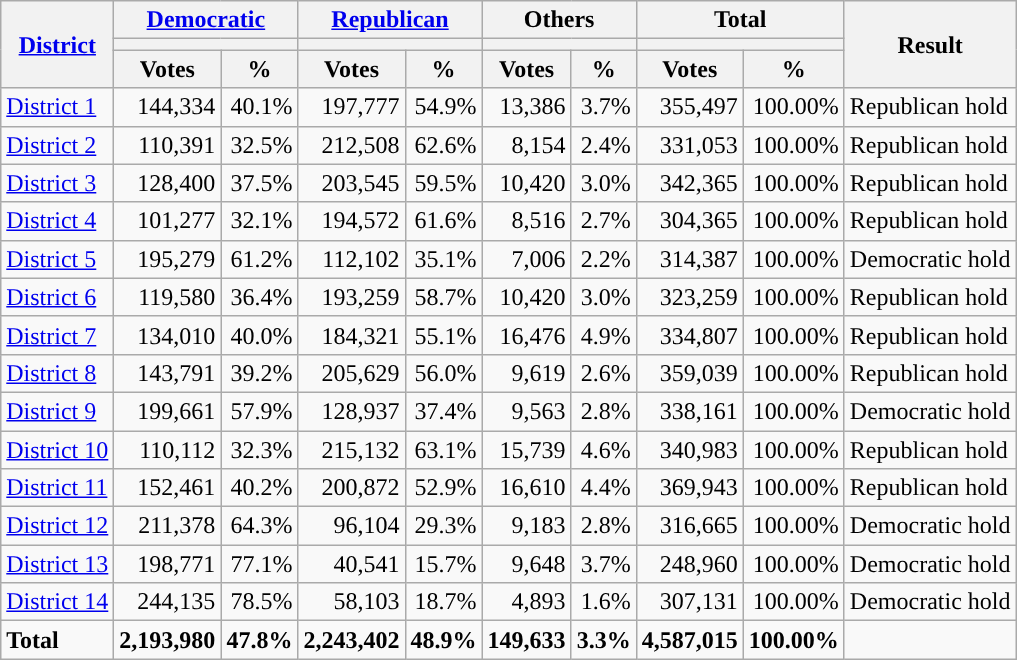<table class="wikitable plainrowheaders sortable" style="font-size:100%; text-align:right;">
<tr>
<th scope=col rowspan=3><a href='#'>District</a></th>
<th scope=col colspan=2><a href='#'>Democratic</a></th>
<th scope=col colspan=2><a href='#'>Republican</a></th>
<th scope=col colspan=2>Others</th>
<th scope=col colspan=2>Total</th>
<th scope=col rowspan=3>Result</th>
</tr>
<tr>
<th scope=col colspan=2 style="background:"></th>
<th scope=col colspan=2 style="background:"></th>
<th scope=col colspan=2></th>
<th scope=col colspan=2></th>
</tr>
<tr>
<th scope=col data-sort-type="number">Votes</th>
<th scope=col data-sort-type="number">%</th>
<th scope=col data-sort-type="number">Votes</th>
<th scope=col data-sort-type="number">%</th>
<th scope=col data-sort-type="number">Votes</th>
<th scope=col data-sort-type="number">%</th>
<th scope=col data-sort-type="number">Votes</th>
<th scope=col data-sort-type="number">%</th>
</tr>
<tr>
<td align=left><a href='#'>District 1</a></td>
<td>144,334</td>
<td>40.1%</td>
<td>197,777</td>
<td>54.9%</td>
<td>13,386</td>
<td>3.7%</td>
<td>355,497</td>
<td>100.00%</td>
<td align=left>Republican hold</td>
</tr>
<tr>
<td align=left><a href='#'>District 2</a></td>
<td>110,391</td>
<td>32.5%</td>
<td>212,508</td>
<td>62.6%</td>
<td>8,154</td>
<td>2.4%</td>
<td>331,053</td>
<td>100.00%</td>
<td align=left>Republican hold</td>
</tr>
<tr>
<td align=left><a href='#'>District 3</a></td>
<td>128,400</td>
<td>37.5%</td>
<td>203,545</td>
<td>59.5%</td>
<td>10,420</td>
<td>3.0%</td>
<td>342,365</td>
<td>100.00%</td>
<td align=left>Republican hold</td>
</tr>
<tr>
<td align=left><a href='#'>District 4</a></td>
<td>101,277</td>
<td>32.1%</td>
<td>194,572</td>
<td>61.6%</td>
<td>8,516</td>
<td>2.7%</td>
<td>304,365</td>
<td>100.00%</td>
<td align=left>Republican hold</td>
</tr>
<tr>
<td align=left><a href='#'>District 5</a></td>
<td>195,279</td>
<td>61.2%</td>
<td>112,102</td>
<td>35.1%</td>
<td>7,006</td>
<td>2.2%</td>
<td>314,387</td>
<td>100.00%</td>
<td align=left>Democratic hold</td>
</tr>
<tr>
<td align=left><a href='#'>District 6</a></td>
<td>119,580</td>
<td>36.4%</td>
<td>193,259</td>
<td>58.7%</td>
<td>10,420</td>
<td>3.0%</td>
<td>323,259</td>
<td>100.00%</td>
<td align=left>Republican hold</td>
</tr>
<tr>
<td align=left><a href='#'>District 7</a></td>
<td>134,010</td>
<td>40.0%</td>
<td>184,321</td>
<td>55.1%</td>
<td>16,476</td>
<td>4.9%</td>
<td>334,807</td>
<td>100.00%</td>
<td align=left>Republican hold</td>
</tr>
<tr>
<td align=left><a href='#'>District 8</a></td>
<td>143,791</td>
<td>39.2%</td>
<td>205,629</td>
<td>56.0%</td>
<td>9,619</td>
<td>2.6%</td>
<td>359,039</td>
<td>100.00%</td>
<td align=left>Republican hold</td>
</tr>
<tr>
<td align=left><a href='#'>District 9</a></td>
<td>199,661</td>
<td>57.9%</td>
<td>128,937</td>
<td>37.4%</td>
<td>9,563</td>
<td>2.8%</td>
<td>338,161</td>
<td>100.00%</td>
<td align=left>Democratic hold</td>
</tr>
<tr>
<td align=left><a href='#'>District 10</a></td>
<td>110,112</td>
<td>32.3%</td>
<td>215,132</td>
<td>63.1%</td>
<td>15,739</td>
<td>4.6%</td>
<td>340,983</td>
<td>100.00%</td>
<td align=left>Republican hold</td>
</tr>
<tr>
<td align=left><a href='#'>District 11</a></td>
<td>152,461</td>
<td>40.2%</td>
<td>200,872</td>
<td>52.9%</td>
<td>16,610</td>
<td>4.4%</td>
<td>369,943</td>
<td>100.00%</td>
<td align=left>Republican hold</td>
</tr>
<tr>
<td align=left><a href='#'>District 12</a></td>
<td>211,378</td>
<td>64.3%</td>
<td>96,104</td>
<td>29.3%</td>
<td>9,183</td>
<td>2.8%</td>
<td>316,665</td>
<td>100.00%</td>
<td align=left>Democratic hold</td>
</tr>
<tr>
<td align=left><a href='#'>District 13</a></td>
<td>198,771</td>
<td>77.1%</td>
<td>40,541</td>
<td>15.7%</td>
<td>9,648</td>
<td>3.7%</td>
<td>248,960</td>
<td>100.00%</td>
<td align=left>Democratic hold</td>
</tr>
<tr>
<td align=left><a href='#'>District 14</a></td>
<td>244,135</td>
<td>78.5%</td>
<td>58,103</td>
<td>18.7%</td>
<td>4,893</td>
<td>1.6%</td>
<td>307,131</td>
<td>100.00%</td>
<td align=left>Democratic hold</td>
</tr>
<tr class="sortbottom" style="font-weight:bold">
<td align=left>Total</td>
<td>2,193,980</td>
<td>47.8%</td>
<td>2,243,402</td>
<td>48.9%</td>
<td>149,633</td>
<td>3.3%</td>
<td>4,587,015</td>
<td>100.00%</td>
<td></td>
</tr>
</table>
